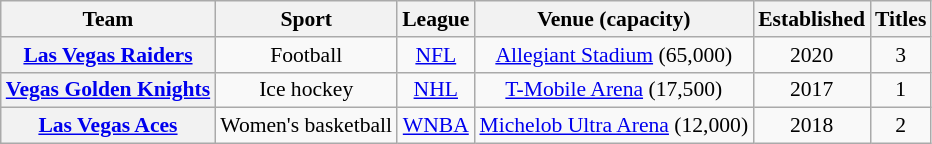<table class="wikitable" style="font-size: 90%;" |>
<tr style="text-align:center;">
<th>Team</th>
<th>Sport</th>
<th>League</th>
<th>Venue (capacity)</th>
<th>Established</th>
<th>Titles</th>
</tr>
<tr style="text-align:center;">
<th><a href='#'>Las Vegas Raiders</a></th>
<td>Football</td>
<td><a href='#'>NFL</a></td>
<td><a href='#'>Allegiant Stadium</a> (65,000)</td>
<td style="text-align:center;">2020</td>
<td style=text-align:center;">3</td>
</tr>
<tr style="text-align:center;">
<th><a href='#'>Vegas Golden Knights</a></th>
<td>Ice hockey</td>
<td><a href='#'>NHL</a></td>
<td><a href='#'>T-Mobile Arena</a> (17,500)</td>
<td style="text-align:center;">2017</td>
<td style="text-align:center;">1</td>
</tr>
<tr style="text-align:center;">
<th><a href='#'>Las Vegas Aces</a></th>
<td>Women's basketball</td>
<td><a href='#'>WNBA</a></td>
<td><a href='#'>Michelob Ultra Arena</a> (12,000)</td>
<td style="text-align:center;">2018</td>
<td style="text-align:center;">2</td>
</tr>
</table>
